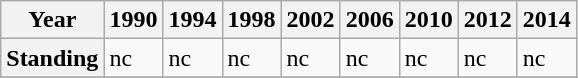<table class="wikitable">
<tr>
<th>Year</th>
<th>1990</th>
<th>1994</th>
<th>1998</th>
<th>2002</th>
<th>2006</th>
<th>2010</th>
<th>2012</th>
<th>2014</th>
</tr>
<tr>
<th>Standing</th>
<td>nc</td>
<td>nc</td>
<td>nc</td>
<td>nc</td>
<td>nc</td>
<td>nc</td>
<td>nc</td>
<td>nc</td>
</tr>
<tr>
</tr>
</table>
